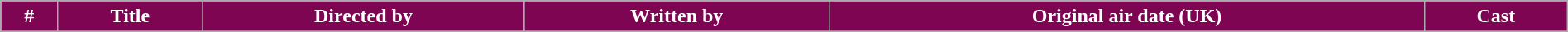<table class="wikitable plainrowheaders" style="width: 100%; margin-right: 0;">
<tr>
<th style="background: #7D0552; color:#FFFFFF;" width: 5%>#</th>
<th style="background: #7D0552; color:#FFFFFF;">Title</th>
<th style="background: #7D0552; color:#FFFFFF;">Directed by</th>
<th style="background: #7D0552; color:#FFFFFF;">Written by</th>
<th style="background: #7D0552; color:#FFFFFF;">Original air date (UK)</th>
<th style="background: #7D0552; color:#FFFFFF;">Cast</th>
</tr>
<tr>
</tr>
</table>
